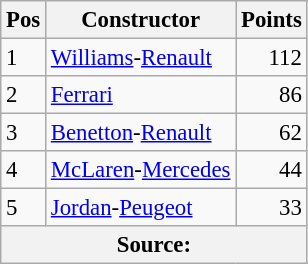<table class="wikitable" style="font-size: 95%;">
<tr>
<th>Pos</th>
<th>Constructor</th>
<th>Points</th>
</tr>
<tr>
<td>1</td>
<td> <a href='#'>Williams</a>-<a href='#'>Renault</a></td>
<td align="right">112</td>
</tr>
<tr>
<td>2</td>
<td> <a href='#'>Ferrari</a></td>
<td align="right">86</td>
</tr>
<tr>
<td>3</td>
<td> <a href='#'>Benetton</a>-<a href='#'>Renault</a></td>
<td align="right">62</td>
</tr>
<tr>
<td>4</td>
<td> <a href='#'>McLaren</a>-<a href='#'>Mercedes</a></td>
<td align="right">44</td>
</tr>
<tr>
<td>5</td>
<td> <a href='#'>Jordan</a>-<a href='#'>Peugeot</a></td>
<td align="right">33</td>
</tr>
<tr>
<th colspan=4>Source: </th>
</tr>
</table>
